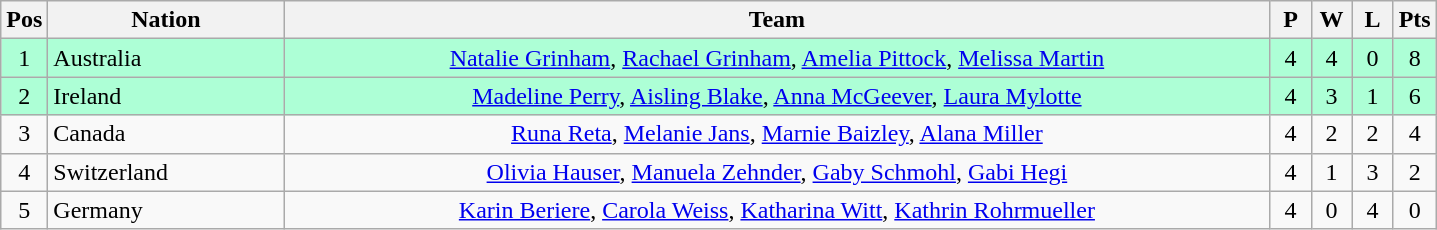<table class="wikitable" style="font-size: 100%">
<tr>
<th width=20>Pos</th>
<th width=150>Nation</th>
<th width=650>Team</th>
<th width=20>P</th>
<th width=20>W</th>
<th width=20>L</th>
<th width=20>Pts</th>
</tr>
<tr align=center style="background: #ADFFD6;">
<td>1</td>
<td align="left"> Australia</td>
<td><a href='#'>Natalie Grinham</a>, <a href='#'>Rachael Grinham</a>, <a href='#'>Amelia Pittock</a>, <a href='#'>Melissa Martin</a></td>
<td>4</td>
<td>4</td>
<td>0</td>
<td>8</td>
</tr>
<tr align=center style="background: #ADFFD6;">
<td>2</td>
<td align="left"> Ireland</td>
<td><a href='#'>Madeline Perry</a>, <a href='#'>Aisling Blake</a>, <a href='#'>Anna McGeever</a>, <a href='#'>Laura Mylotte</a></td>
<td>4</td>
<td>3</td>
<td>1</td>
<td>6</td>
</tr>
<tr align=center>
<td>3</td>
<td align="left"> Canada</td>
<td><a href='#'>Runa Reta</a>, <a href='#'>Melanie Jans</a>, <a href='#'>Marnie Baizley</a>, <a href='#'>Alana Miller</a></td>
<td>4</td>
<td>2</td>
<td>2</td>
<td>4</td>
</tr>
<tr align=center>
<td>4</td>
<td align="left"> Switzerland</td>
<td><a href='#'>Olivia Hauser</a>, <a href='#'>Manuela Zehnder</a>, <a href='#'>Gaby Schmohl</a>, <a href='#'>Gabi Hegi</a></td>
<td>4</td>
<td>1</td>
<td>3</td>
<td>2</td>
</tr>
<tr align=center>
<td>5</td>
<td align="left"> Germany</td>
<td><a href='#'>Karin Beriere</a>, <a href='#'>Carola Weiss</a>, <a href='#'>Katharina Witt</a>, <a href='#'>Kathrin Rohrmueller</a></td>
<td>4</td>
<td>0</td>
<td>4</td>
<td>0</td>
</tr>
</table>
